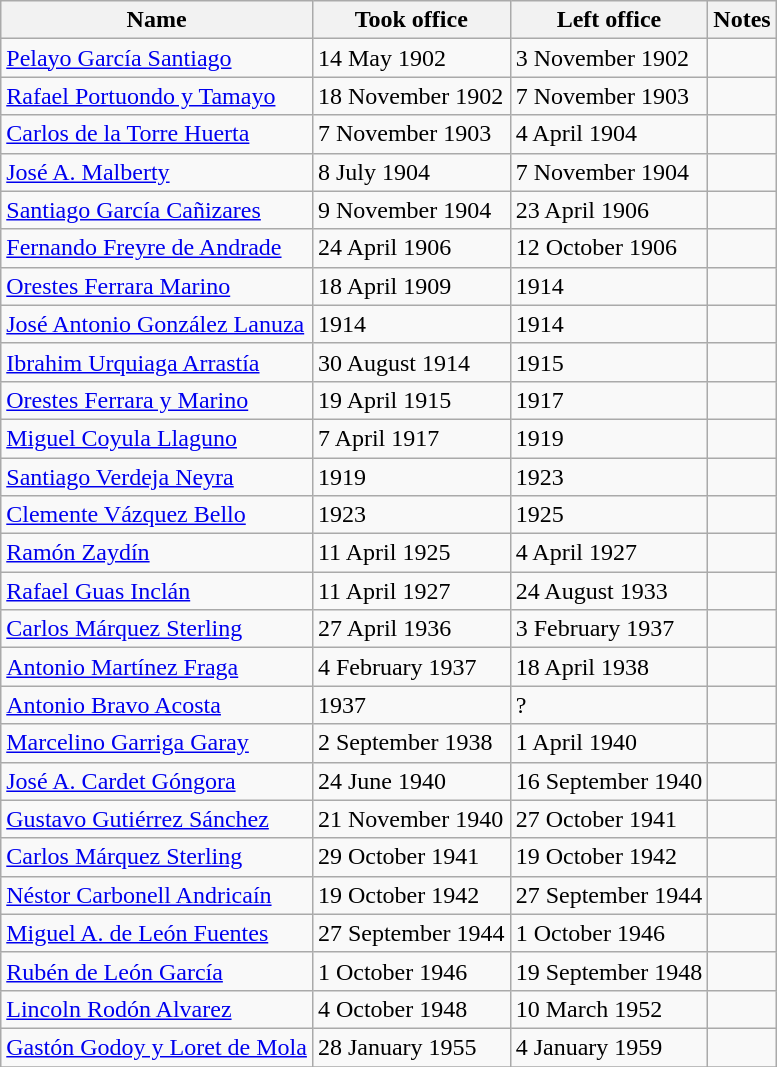<table class="wikitable">
<tr>
<th>Name</th>
<th>Took office</th>
<th>Left office</th>
<th>Notes</th>
</tr>
<tr>
<td><a href='#'>Pelayo García Santiago</a></td>
<td>14 May 1902</td>
<td>3 November 1902</td>
<td></td>
</tr>
<tr>
<td><a href='#'>Rafael Portuondo y Tamayo</a></td>
<td>18 November 1902</td>
<td>7 November 1903</td>
<td></td>
</tr>
<tr>
<td><a href='#'>Carlos de la Torre Huerta</a></td>
<td>7 November 1903</td>
<td>4 April 1904</td>
<td></td>
</tr>
<tr>
<td><a href='#'>José A. Malberty</a></td>
<td>8 July 1904</td>
<td>7 November 1904</td>
<td></td>
</tr>
<tr>
<td><a href='#'>Santiago García Cañizares</a></td>
<td>9 November 1904</td>
<td>23 April 1906</td>
<td></td>
</tr>
<tr>
<td><a href='#'>Fernando Freyre de Andrade</a></td>
<td>24 April 1906</td>
<td>12 October 1906</td>
<td></td>
</tr>
<tr>
<td><a href='#'>Orestes Ferrara Marino</a></td>
<td>18 April 1909</td>
<td>1914</td>
<td></td>
</tr>
<tr>
<td><a href='#'>José Antonio González Lanuza</a></td>
<td>1914</td>
<td>1914</td>
<td></td>
</tr>
<tr>
<td><a href='#'>Ibrahim Urquiaga Arrastía</a></td>
<td>30 August 1914</td>
<td>1915</td>
<td></td>
</tr>
<tr>
<td><a href='#'>Orestes Ferrara y Marino</a></td>
<td>19 April 1915</td>
<td>1917</td>
<td></td>
</tr>
<tr>
<td><a href='#'>Miguel Coyula Llaguno</a></td>
<td>7 April 1917</td>
<td>1919</td>
<td></td>
</tr>
<tr>
<td><a href='#'>Santiago Verdeja Neyra</a></td>
<td>1919</td>
<td>1923</td>
<td></td>
</tr>
<tr>
<td><a href='#'>Clemente Vázquez Bello</a></td>
<td>1923</td>
<td>1925</td>
<td></td>
</tr>
<tr>
<td><a href='#'>Ramón Zaydín</a></td>
<td>11 April 1925</td>
<td>4 April 1927</td>
<td></td>
</tr>
<tr>
<td><a href='#'>Rafael Guas Inclán</a></td>
<td>11 April 1927</td>
<td>24 August 1933</td>
<td></td>
</tr>
<tr>
<td><a href='#'>Carlos Márquez Sterling</a></td>
<td>27 April 1936</td>
<td>3 February 1937</td>
<td></td>
</tr>
<tr>
<td><a href='#'>Antonio Martínez Fraga</a></td>
<td>4 February 1937</td>
<td>18 April 1938</td>
<td></td>
</tr>
<tr>
<td><a href='#'>Antonio Bravo Acosta</a></td>
<td>1937</td>
<td>?</td>
<td></td>
</tr>
<tr>
<td><a href='#'>Marcelino Garriga Garay</a></td>
<td>2 September 1938</td>
<td>1 April 1940</td>
<td></td>
</tr>
<tr>
<td><a href='#'>José A. Cardet Góngora</a></td>
<td>24 June 1940</td>
<td>16 September 1940</td>
<td></td>
</tr>
<tr>
<td><a href='#'>Gustavo Gutiérrez Sánchez</a></td>
<td>21 November 1940</td>
<td>27 October 1941</td>
<td></td>
</tr>
<tr>
<td><a href='#'>Carlos Márquez Sterling</a></td>
<td>29 October 1941</td>
<td>19 October 1942</td>
<td></td>
</tr>
<tr>
<td><a href='#'>Néstor Carbonell Andricaín</a></td>
<td>19 October 1942</td>
<td>27 September 1944</td>
<td></td>
</tr>
<tr>
<td><a href='#'>Miguel A. de León Fuentes</a></td>
<td>27 September 1944</td>
<td>1 October 1946</td>
<td></td>
</tr>
<tr>
<td><a href='#'>Rubén de León García</a></td>
<td>1 October 1946</td>
<td>19 September 1948</td>
<td></td>
</tr>
<tr>
<td><a href='#'>Lincoln Rodón Alvarez</a></td>
<td>4 October 1948</td>
<td>10 March 1952</td>
<td></td>
</tr>
<tr>
<td><a href='#'>Gastón Godoy y Loret de Mola</a></td>
<td>28 January 1955</td>
<td>4 January 1959</td>
<td></td>
</tr>
<tr>
</tr>
</table>
